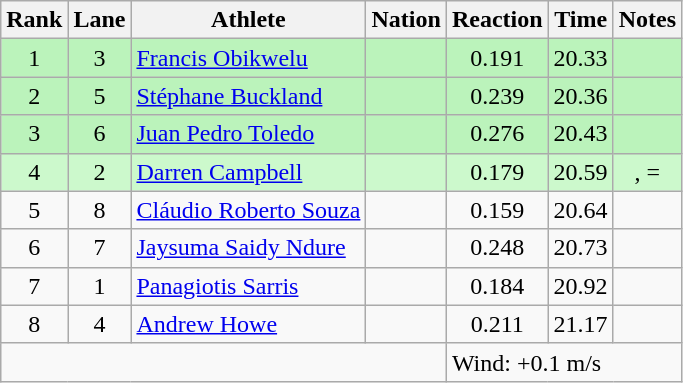<table class="wikitable sortable" style="text-align:center">
<tr>
<th>Rank</th>
<th>Lane</th>
<th>Athlete</th>
<th>Nation</th>
<th>Reaction</th>
<th>Time</th>
<th>Notes</th>
</tr>
<tr bgcolor=bbf3bb>
<td>1</td>
<td>3</td>
<td align="left"><a href='#'>Francis Obikwelu</a></td>
<td align="left"></td>
<td>0.191</td>
<td>20.33</td>
<td></td>
</tr>
<tr bgcolor=bbf3bb>
<td>2</td>
<td>5</td>
<td align="left"><a href='#'>Stéphane Buckland</a></td>
<td align="left"></td>
<td>0.239</td>
<td>20.36</td>
<td></td>
</tr>
<tr bgcolor=bbf3bb>
<td>3</td>
<td>6</td>
<td align="left"><a href='#'>Juan Pedro Toledo</a></td>
<td align="left"></td>
<td>0.276</td>
<td>20.43</td>
<td></td>
</tr>
<tr bgcolor=ccf9cc>
<td>4</td>
<td>2</td>
<td align="left"><a href='#'>Darren Campbell</a></td>
<td align="left"></td>
<td>0.179</td>
<td>20.59</td>
<td>, =</td>
</tr>
<tr>
<td>5</td>
<td>8</td>
<td align="left"><a href='#'>Cláudio Roberto Souza</a></td>
<td align="left"></td>
<td>0.159</td>
<td>20.64</td>
<td></td>
</tr>
<tr>
<td>6</td>
<td>7</td>
<td align="left"><a href='#'>Jaysuma Saidy Ndure</a></td>
<td align="left"></td>
<td>0.248</td>
<td>20.73</td>
<td></td>
</tr>
<tr>
<td>7</td>
<td>1</td>
<td align="left"><a href='#'>Panagiotis Sarris</a></td>
<td align="left"></td>
<td>0.184</td>
<td>20.92</td>
<td></td>
</tr>
<tr>
<td>8</td>
<td>4</td>
<td align="left"><a href='#'>Andrew Howe</a></td>
<td align="left"></td>
<td>0.211</td>
<td>21.17</td>
<td></td>
</tr>
<tr class="sortbottom">
<td colspan=4></td>
<td colspan="3" style="text-align:left;">Wind: +0.1 m/s</td>
</tr>
</table>
